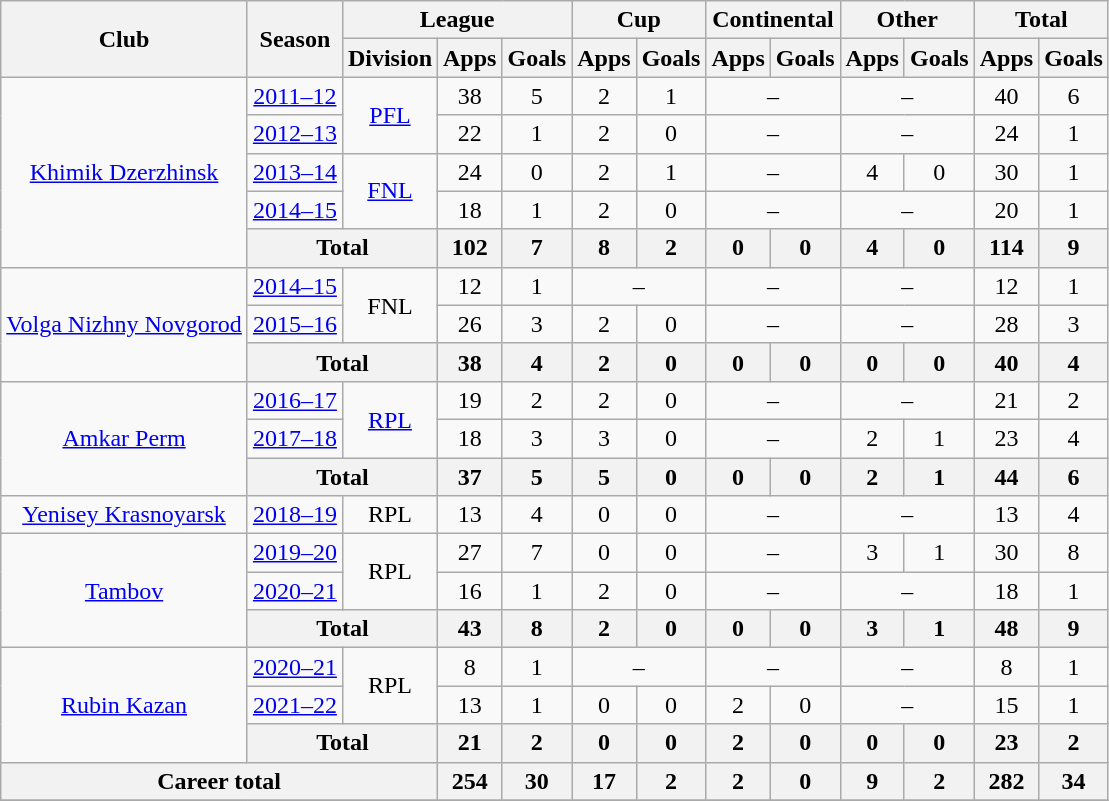<table class="wikitable" style="text-align: center;">
<tr>
<th rowspan=2>Club</th>
<th rowspan=2>Season</th>
<th colspan=3>League</th>
<th colspan=2>Cup</th>
<th colspan=2>Continental</th>
<th colspan=2>Other</th>
<th colspan=2>Total</th>
</tr>
<tr>
<th>Division</th>
<th>Apps</th>
<th>Goals</th>
<th>Apps</th>
<th>Goals</th>
<th>Apps</th>
<th>Goals</th>
<th>Apps</th>
<th>Goals</th>
<th>Apps</th>
<th>Goals</th>
</tr>
<tr>
<td rowspan=5><a href='#'>Khimik Dzerzhinsk</a></td>
<td><a href='#'>2011–12</a></td>
<td rowspan=2><a href='#'>PFL</a></td>
<td>38</td>
<td>5</td>
<td>2</td>
<td>1</td>
<td colspan=2>–</td>
<td colspan=2>–</td>
<td>40</td>
<td>6</td>
</tr>
<tr>
<td><a href='#'>2012–13</a></td>
<td>22</td>
<td>1</td>
<td>2</td>
<td>0</td>
<td colspan=2>–</td>
<td colspan=2>–</td>
<td>24</td>
<td>1</td>
</tr>
<tr>
<td><a href='#'>2013–14</a></td>
<td rowspan=2><a href='#'>FNL</a></td>
<td>24</td>
<td>0</td>
<td>2</td>
<td>1</td>
<td colspan=2>–</td>
<td>4</td>
<td>0</td>
<td>30</td>
<td>1</td>
</tr>
<tr>
<td><a href='#'>2014–15</a></td>
<td>18</td>
<td>1</td>
<td>2</td>
<td>0</td>
<td colspan=2>–</td>
<td colspan=2>–</td>
<td>20</td>
<td>1</td>
</tr>
<tr>
<th colspan=2>Total</th>
<th>102</th>
<th>7</th>
<th>8</th>
<th>2</th>
<th>0</th>
<th>0</th>
<th>4</th>
<th>0</th>
<th>114</th>
<th>9</th>
</tr>
<tr>
<td rowspan=3><a href='#'>Volga Nizhny Novgorod</a></td>
<td><a href='#'>2014–15</a></td>
<td rowspan=2>FNL</td>
<td>12</td>
<td>1</td>
<td colspan=2>–</td>
<td colspan=2>–</td>
<td colspan=2>–</td>
<td>12</td>
<td>1</td>
</tr>
<tr>
<td><a href='#'>2015–16</a></td>
<td>26</td>
<td>3</td>
<td>2</td>
<td>0</td>
<td colspan=2>–</td>
<td colspan=2>–</td>
<td>28</td>
<td>3</td>
</tr>
<tr>
<th colspan=2>Total</th>
<th>38</th>
<th>4</th>
<th>2</th>
<th>0</th>
<th>0</th>
<th>0</th>
<th>0</th>
<th>0</th>
<th>40</th>
<th>4</th>
</tr>
<tr>
<td rowspan=3><a href='#'>Amkar Perm</a></td>
<td><a href='#'>2016–17</a></td>
<td rowspan=2><a href='#'>RPL</a></td>
<td>19</td>
<td>2</td>
<td>2</td>
<td>0</td>
<td colspan=2>–</td>
<td colspan=2>–</td>
<td>21</td>
<td>2</td>
</tr>
<tr>
<td><a href='#'>2017–18</a></td>
<td>18</td>
<td>3</td>
<td>3</td>
<td>0</td>
<td colspan=2>–</td>
<td>2</td>
<td>1</td>
<td>23</td>
<td>4</td>
</tr>
<tr>
<th colspan=2>Total</th>
<th>37</th>
<th>5</th>
<th>5</th>
<th>0</th>
<th>0</th>
<th>0</th>
<th>2</th>
<th>1</th>
<th>44</th>
<th>6</th>
</tr>
<tr>
<td><a href='#'>Yenisey Krasnoyarsk</a></td>
<td><a href='#'>2018–19</a></td>
<td>RPL</td>
<td>13</td>
<td>4</td>
<td>0</td>
<td>0</td>
<td colspan=2>–</td>
<td colspan=2>–</td>
<td>13</td>
<td>4</td>
</tr>
<tr>
<td rowspan="3"><a href='#'>Tambov</a></td>
<td><a href='#'>2019–20</a></td>
<td rowspan="2">RPL</td>
<td>27</td>
<td>7</td>
<td>0</td>
<td>0</td>
<td colspan=2>–</td>
<td>3</td>
<td>1</td>
<td>30</td>
<td>8</td>
</tr>
<tr>
<td><a href='#'>2020–21</a></td>
<td>16</td>
<td>1</td>
<td>2</td>
<td>0</td>
<td colspan=2>–</td>
<td colspan=2>–</td>
<td>18</td>
<td>1</td>
</tr>
<tr>
<th colspan=2>Total</th>
<th>43</th>
<th>8</th>
<th>2</th>
<th>0</th>
<th>0</th>
<th>0</th>
<th>3</th>
<th>1</th>
<th>48</th>
<th>9</th>
</tr>
<tr>
<td rowspan="3"><a href='#'>Rubin Kazan</a></td>
<td><a href='#'>2020–21</a></td>
<td rowspan="2">RPL</td>
<td>8</td>
<td>1</td>
<td colspan=2>–</td>
<td colspan=2>–</td>
<td colspan=2>–</td>
<td>8</td>
<td>1</td>
</tr>
<tr>
<td><a href='#'>2021–22</a></td>
<td>13</td>
<td>1</td>
<td>0</td>
<td>0</td>
<td>2</td>
<td>0</td>
<td colspan=2>–</td>
<td>15</td>
<td>1</td>
</tr>
<tr>
<th colspan=2>Total</th>
<th>21</th>
<th>2</th>
<th>0</th>
<th>0</th>
<th>2</th>
<th>0</th>
<th>0</th>
<th>0</th>
<th>23</th>
<th>2</th>
</tr>
<tr>
<th colspan=3>Career total</th>
<th>254</th>
<th>30</th>
<th>17</th>
<th>2</th>
<th>2</th>
<th>0</th>
<th>9</th>
<th>2</th>
<th>282</th>
<th>34</th>
</tr>
<tr>
</tr>
</table>
